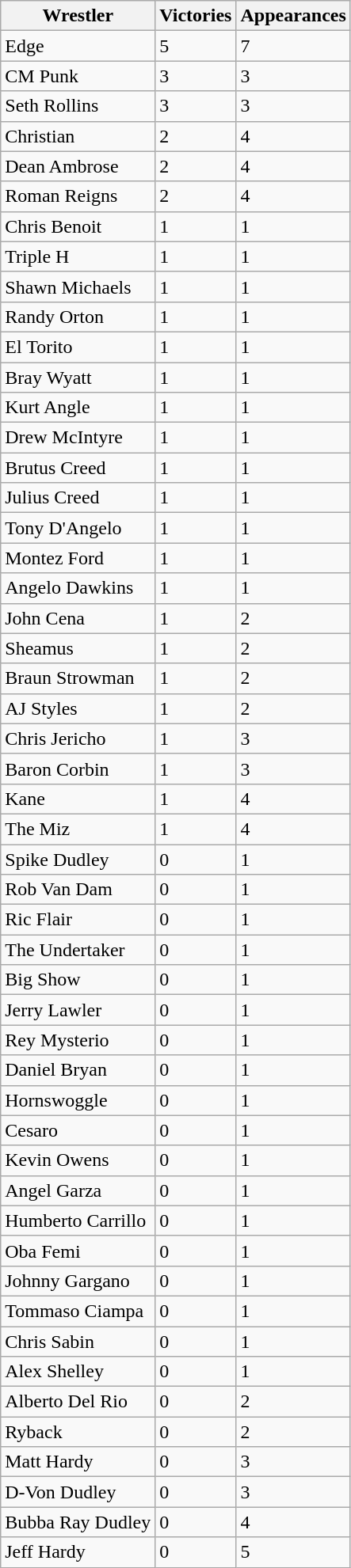<table class="wikitable sortable">
<tr>
<th>Wrestler</th>
<th>Victories</th>
<th>Appearances</th>
</tr>
<tr>
<td>Edge</td>
<td>5</td>
<td>7</td>
</tr>
<tr>
<td>CM Punk</td>
<td>3</td>
<td>3</td>
</tr>
<tr>
<td>Seth Rollins</td>
<td>3</td>
<td>3</td>
</tr>
<tr>
<td>Christian</td>
<td>2</td>
<td>4</td>
</tr>
<tr>
<td>Dean Ambrose</td>
<td>2</td>
<td>4</td>
</tr>
<tr>
<td>Roman Reigns</td>
<td>2</td>
<td>4</td>
</tr>
<tr>
<td>Chris Benoit</td>
<td>1</td>
<td>1</td>
</tr>
<tr>
<td>Triple H</td>
<td>1</td>
<td>1</td>
</tr>
<tr>
<td>Shawn Michaels</td>
<td>1</td>
<td>1</td>
</tr>
<tr>
<td>Randy Orton</td>
<td>1</td>
<td>1</td>
</tr>
<tr>
<td>El Torito</td>
<td>1</td>
<td>1</td>
</tr>
<tr>
<td>Bray Wyatt</td>
<td>1</td>
<td>1</td>
</tr>
<tr>
<td>Kurt Angle</td>
<td>1</td>
<td>1</td>
</tr>
<tr>
<td>Drew McIntyre</td>
<td>1</td>
<td>1</td>
</tr>
<tr>
<td>Brutus Creed</td>
<td>1</td>
<td>1</td>
</tr>
<tr>
<td>Julius Creed</td>
<td>1</td>
<td>1</td>
</tr>
<tr>
<td>Tony D'Angelo</td>
<td>1</td>
<td>1</td>
</tr>
<tr>
<td>Montez Ford</td>
<td>1</td>
<td>1</td>
</tr>
<tr>
<td>Angelo Dawkins</td>
<td>1</td>
<td>1</td>
</tr>
<tr>
<td>John Cena</td>
<td>1</td>
<td>2</td>
</tr>
<tr>
<td>Sheamus</td>
<td>1</td>
<td>2</td>
</tr>
<tr>
<td>Braun Strowman</td>
<td>1</td>
<td>2</td>
</tr>
<tr>
<td>AJ Styles</td>
<td>1</td>
<td>2</td>
</tr>
<tr>
<td>Chris Jericho</td>
<td>1</td>
<td>3</td>
</tr>
<tr>
<td>Baron Corbin</td>
<td>1</td>
<td>3</td>
</tr>
<tr>
<td>Kane</td>
<td>1</td>
<td>4</td>
</tr>
<tr>
<td>The Miz</td>
<td>1</td>
<td>4</td>
</tr>
<tr>
<td>Spike Dudley</td>
<td>0</td>
<td>1</td>
</tr>
<tr>
<td>Rob Van Dam</td>
<td>0</td>
<td>1</td>
</tr>
<tr>
<td>Ric Flair</td>
<td>0</td>
<td>1</td>
</tr>
<tr>
<td>The Undertaker</td>
<td>0</td>
<td>1</td>
</tr>
<tr>
<td>Big Show</td>
<td>0</td>
<td>1</td>
</tr>
<tr>
<td>Jerry Lawler</td>
<td>0</td>
<td>1</td>
</tr>
<tr>
<td>Rey Mysterio</td>
<td>0</td>
<td>1</td>
</tr>
<tr>
<td>Daniel Bryan</td>
<td>0</td>
<td>1</td>
</tr>
<tr>
<td>Hornswoggle</td>
<td>0</td>
<td>1</td>
</tr>
<tr>
<td>Cesaro</td>
<td>0</td>
<td>1</td>
</tr>
<tr>
<td>Kevin Owens</td>
<td>0</td>
<td>1</td>
</tr>
<tr>
<td>Angel Garza</td>
<td>0</td>
<td>1</td>
</tr>
<tr>
<td>Humberto Carrillo</td>
<td>0</td>
<td>1</td>
</tr>
<tr>
<td>Oba Femi</td>
<td>0</td>
<td>1</td>
</tr>
<tr>
<td>Johnny Gargano</td>
<td>0</td>
<td>1</td>
</tr>
<tr>
<td>Tommaso Ciampa</td>
<td>0</td>
<td>1</td>
</tr>
<tr>
<td>Chris Sabin</td>
<td>0</td>
<td>1</td>
</tr>
<tr>
<td>Alex Shelley</td>
<td>0</td>
<td>1</td>
</tr>
<tr>
<td>Alberto Del Rio</td>
<td>0</td>
<td>2</td>
</tr>
<tr>
<td>Ryback</td>
<td>0</td>
<td>2</td>
</tr>
<tr>
<td>Matt Hardy</td>
<td>0</td>
<td>3</td>
</tr>
<tr>
<td>D-Von Dudley</td>
<td>0</td>
<td>3</td>
</tr>
<tr>
<td>Bubba Ray Dudley</td>
<td>0</td>
<td>4</td>
</tr>
<tr>
<td>Jeff Hardy</td>
<td>0</td>
<td>5</td>
</tr>
</table>
